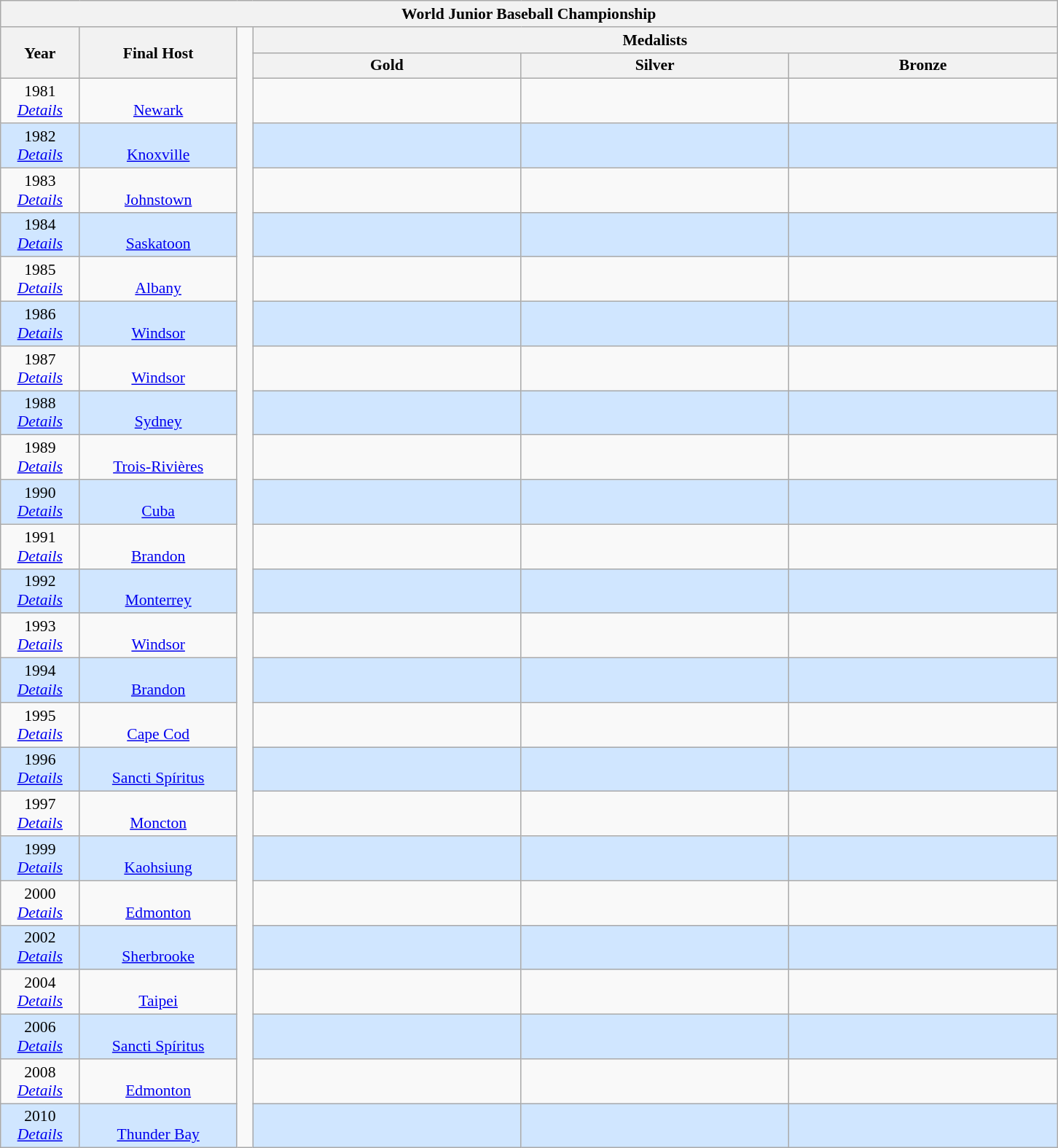<table class="wikitable" style="font-size:90%; text-align: center;">
<tr>
<th colspan=6>World Junior Baseball Championship</th>
</tr>
<tr>
<th rowspan=2 width=5%>Year</th>
<th rowspan=2 width=10%>Final Host</th>
<td width=1% rowspan=34 style="border-top:none;border-bottom:none;"></td>
<th colspan=4>Medalists</th>
</tr>
<tr>
<th width=17%>Gold</th>
<th width=17%>Silver</th>
<th width=17% colspan=2>Bronze</th>
</tr>
<tr>
<td>1981<br><em><a href='#'>Details</a></em></td>
<td><br><a href='#'>Newark</a></td>
<td><strong></strong></td>
<td></td>
<td colspan=2></td>
</tr>
<tr style="background: #D0E6FF;">
<td>1982<br><em><a href='#'>Details</a></em></td>
<td><br><a href='#'>Knoxville</a></td>
<td><strong></strong></td>
<td></td>
<td colspan=2></td>
</tr>
<tr>
<td>1983<br><em><a href='#'>Details</a></em></td>
<td><br><a href='#'>Johnstown</a></td>
<td><strong></strong></td>
<td></td>
<td colspan=2></td>
</tr>
<tr style="background: #D0E6FF;">
<td>1984<br><em><a href='#'>Details</a></em></td>
<td><br><a href='#'>Saskatoon</a></td>
<td><strong></strong></td>
<td></td>
<td colspan=2></td>
</tr>
<tr>
<td>1985<br><em><a href='#'>Details</a></em></td>
<td><br><a href='#'>Albany</a></td>
<td><strong></strong></td>
<td></td>
<td colspan=2></td>
</tr>
<tr style="background: #D0E6FF;">
<td>1986<br><em><a href='#'>Details</a></em></td>
<td><br><a href='#'>Windsor</a></td>
<td><strong></strong></td>
<td></td>
<td colspan=2></td>
</tr>
<tr>
<td>1987<br><em><a href='#'>Details</a></em></td>
<td><br><a href='#'>Windsor</a></td>
<td><strong></strong></td>
<td></td>
<td colspan=2></td>
</tr>
<tr style="background: #D0E6FF;">
<td>1988<br><em><a href='#'>Details</a></em></td>
<td><br><a href='#'>Sydney</a></td>
<td><strong></strong></td>
<td></td>
<td colspan=2></td>
</tr>
<tr>
<td>1989<br><em><a href='#'>Details</a></em></td>
<td><br><a href='#'>Trois-Rivières</a></td>
<td><strong></strong></td>
<td></td>
<td colspan=2></td>
</tr>
<tr style="background: #D0E6FF;">
<td>1990<br><em><a href='#'>Details</a></em></td>
<td><br><a href='#'>Cuba</a></td>
<td><strong></strong></td>
<td></td>
<td colspan=2></td>
</tr>
<tr>
<td>1991<br><em><a href='#'>Details</a></em></td>
<td><br><a href='#'>Brandon</a></td>
<td><strong></strong></td>
<td></td>
<td colspan=2></td>
</tr>
<tr style="background: #D0E6FF;">
<td>1992<br><em><a href='#'>Details</a></em></td>
<td><br><a href='#'>Monterrey</a></td>
<td><strong></strong></td>
<td></td>
<td colspan=2></td>
</tr>
<tr>
<td>1993<br><em><a href='#'>Details</a></em></td>
<td><br><a href='#'>Windsor</a></td>
<td><strong></strong></td>
<td></td>
<td colspan=2></td>
</tr>
<tr style="background: #D0E6FF;">
<td>1994<br><em><a href='#'>Details</a></em></td>
<td><br><a href='#'>Brandon</a></td>
<td><strong></strong></td>
<td></td>
<td colspan=2></td>
</tr>
<tr>
<td>1995<br><em><a href='#'>Details</a></em></td>
<td><br><a href='#'>Cape Cod</a></td>
<td><strong></strong></td>
<td></td>
<td colspan=2></td>
</tr>
<tr style="background: #D0E6FF;">
<td>1996<br><em><a href='#'>Details</a></em></td>
<td><br><a href='#'>Sancti Spíritus</a></td>
<td><strong></strong></td>
<td></td>
<td colspan=2></td>
</tr>
<tr>
<td>1997<br><em><a href='#'>Details</a></em></td>
<td><br><a href='#'>Moncton</a></td>
<td><strong></strong></td>
<td></td>
<td colspan=2></td>
</tr>
<tr style="background: #D0E6FF;">
<td>1999<br><em><a href='#'>Details</a></em></td>
<td><br><a href='#'>Kaohsiung</a></td>
<td><strong></strong></td>
<td></td>
<td colspan=2></td>
</tr>
<tr>
<td>2000<br><em><a href='#'>Details</a></em></td>
<td><br><a href='#'>Edmonton</a></td>
<td><strong></strong></td>
<td></td>
<td colspan=2></td>
</tr>
<tr style="background: #D0E6FF;">
<td>2002<br><em><a href='#'>Details</a></em></td>
<td><br><a href='#'>Sherbrooke</a></td>
<td><strong></strong></td>
<td></td>
<td colspan=2></td>
</tr>
<tr>
<td>2004<br><em><a href='#'>Details</a></em></td>
<td><br><a href='#'>Taipei</a></td>
<td><strong></strong></td>
<td></td>
<td colspan=2></td>
</tr>
<tr style="background: #D0E6FF;">
<td>2006<br><em><a href='#'>Details</a></em></td>
<td><br><a href='#'>Sancti Spíritus</a></td>
<td><strong></strong></td>
<td></td>
<td colspan=2></td>
</tr>
<tr>
<td>2008<br><em><a href='#'>Details</a></em></td>
<td><br><a href='#'>Edmonton</a></td>
<td><strong></strong></td>
<td></td>
<td colspan=2></td>
</tr>
<tr style="background: #D0E6FF;">
<td>2010<br><em><a href='#'>Details</a></em></td>
<td><br><a href='#'>Thunder Bay</a></td>
<td><strong></strong></td>
<td></td>
<td colspan=2></td>
</tr>
</table>
